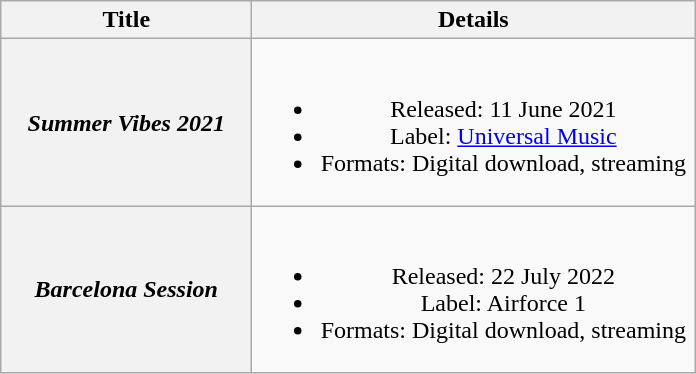<table class="wikitable plainrowheaders" style="text-align:center;" border="1">
<tr>
<th scope="col" style="width:10em;">Title</th>
<th scope="col" style="width:18em;">Details</th>
</tr>
<tr>
<th scope="row"><em>Summer Vibes 2021</em></th>
<td><br><ul><li>Released: 11 June 2021</li><li>Label: <a href='#'>Universal Music</a></li><li>Formats: Digital download, streaming</li></ul></td>
</tr>
<tr>
<th scope="row"><em>Barcelona Session</em></th>
<td><br><ul><li>Released: 22 July 2022</li><li>Label: Airforce 1</li><li>Formats: Digital download, streaming</li></ul></td>
</tr>
</table>
